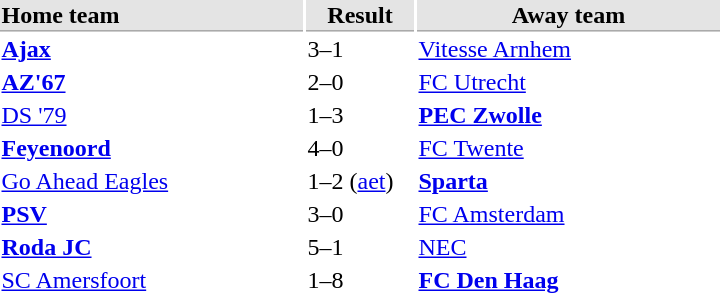<table>
<tr bgcolor="#E4E4E4">
<th style="border-bottom:1px solid #AAAAAA" width="200" align="left">Home team</th>
<th style="border-bottom:1px solid #AAAAAA" width="70" align="center">Result</th>
<th style="border-bottom:1px solid #AAAAAA" width="200">Away team</th>
</tr>
<tr>
<td><strong><a href='#'>Ajax</a></strong></td>
<td>3–1 </td>
<td><a href='#'>Vitesse Arnhem</a></td>
</tr>
<tr>
<td><strong><a href='#'>AZ'67</a></strong></td>
<td>2–0</td>
<td><a href='#'>FC Utrecht</a></td>
</tr>
<tr>
<td><a href='#'>DS '79</a></td>
<td>1–3</td>
<td><strong><a href='#'>PEC Zwolle</a></strong></td>
</tr>
<tr>
<td><strong><a href='#'>Feyenoord</a></strong></td>
<td>4–0</td>
<td><a href='#'>FC Twente</a></td>
</tr>
<tr>
<td><a href='#'>Go Ahead Eagles</a></td>
<td>1–2 (<a href='#'>aet</a>)</td>
<td><strong><a href='#'>Sparta</a></strong></td>
</tr>
<tr>
<td><strong><a href='#'>PSV</a></strong></td>
<td>3–0</td>
<td><a href='#'>FC Amsterdam</a></td>
</tr>
<tr>
<td><strong><a href='#'>Roda JC</a></strong></td>
<td>5–1 </td>
<td><a href='#'>NEC</a></td>
</tr>
<tr>
<td><a href='#'>SC Amersfoort</a></td>
<td>1–8</td>
<td><strong><a href='#'>FC Den Haag</a></strong></td>
</tr>
</table>
